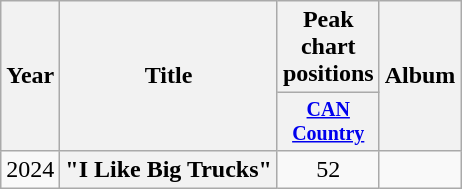<table class="wikitable plainrowheaders" style="text-align:center;">
<tr>
<th scope="col" rowspan="2">Year</th>
<th scope="col" rowspan="2">Title</th>
<th scope="col" colspan="1">Peak chart positions</th>
<th scope="col" rowspan="2">Album</th>
</tr>
<tr style="font-size:smaller;">
<th scope="col" style="width:3em;"><a href='#'>CAN Country</a><br></th>
</tr>
<tr>
<td>2024</td>
<th scope="row">"I Like Big Trucks"</th>
<td>52</td>
<td></td>
</tr>
</table>
